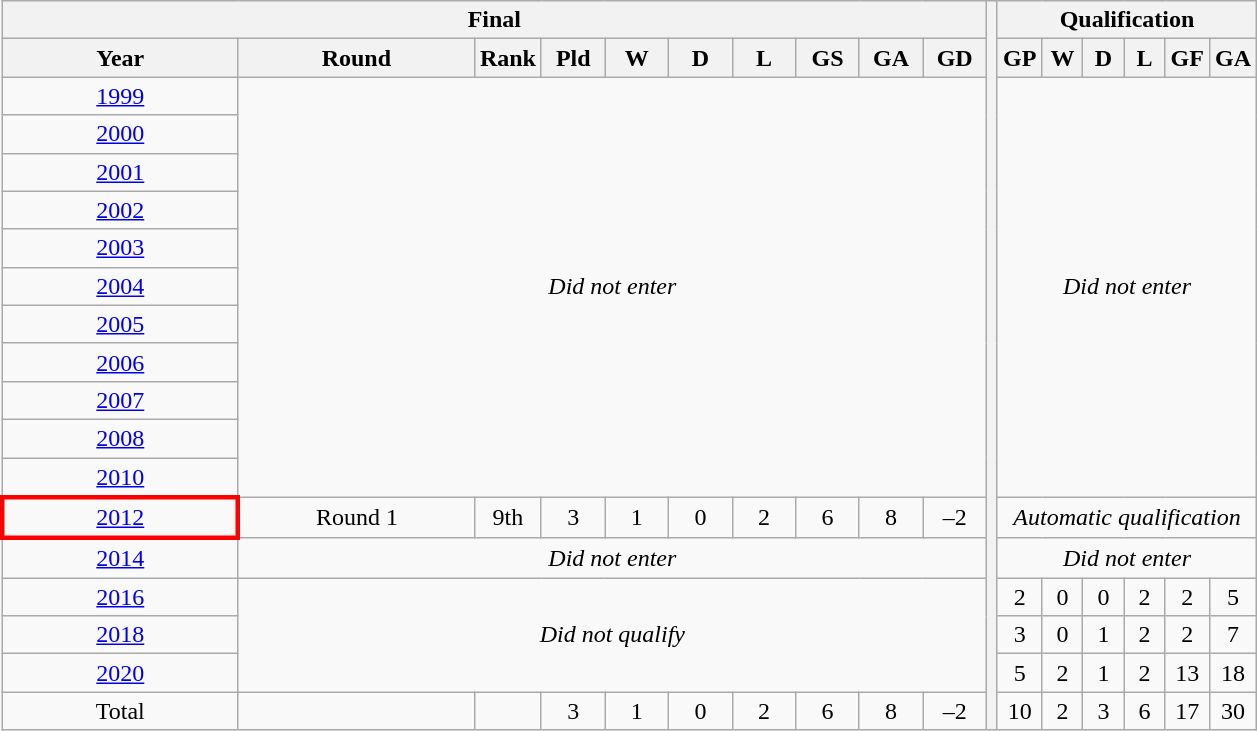<table class="wikitable" style="text-align: center;">
<tr>
<th colspan="10">Final</th>
<th style="width:1" rowspan="19"></th>
<th colspan=6>Qualification</th>
</tr>
<tr>
<th width=150>Year</th>
<th width=150>Round</th>
<th width=35>Rank</th>
<th width=35>Pld</th>
<th width=35>W</th>
<th width=35>D</th>
<th width=35>L</th>
<th width=35>GS</th>
<th width=35>GA</th>
<th width=35>GD</th>
<th width="20">GP</th>
<th width="20">W</th>
<th width="20">D</th>
<th width="20">L</th>
<th width="20">GF</th>
<th width="20">GA</th>
</tr>
<tr>
<td> <a href='#'>1999</a></td>
<td rowspan=11 colspan=9><em>Did not enter</em></td>
<td rowspan=11 colspan=6><em>Did not enter</em></td>
</tr>
<tr>
<td> <a href='#'>2000</a></td>
</tr>
<tr>
<td> <a href='#'>2001</a></td>
</tr>
<tr>
<td> <a href='#'>2002</a></td>
</tr>
<tr>
<td> <a href='#'>2003</a></td>
</tr>
<tr>
<td> <a href='#'>2004</a></td>
</tr>
<tr>
<td> <a href='#'>2005</a></td>
</tr>
<tr>
<td> <a href='#'>2006</a></td>
</tr>
<tr>
<td> <a href='#'>2007</a></td>
</tr>
<tr>
<td> <a href='#'>2008</a></td>
</tr>
<tr>
<td> <a href='#'>2010</a></td>
</tr>
<tr>
<td style="border: 3px solid red"> <a href='#'>2012</a></td>
<td>Round 1</td>
<td>9th</td>
<td>3</td>
<td>1</td>
<td>0</td>
<td>2</td>
<td>6</td>
<td>8</td>
<td>–2</td>
<td colspan=6><em>Automatic qualification</em></td>
</tr>
<tr>
<td> <a href='#'>2014</a></td>
<td rowspan=1 colspan=9><em>Did not enter</em></td>
<td colspan=6><em>Did not enter</em></td>
</tr>
<tr>
<td> <a href='#'>2016</a></td>
<td rowspan=3 colspan=9><em>Did not qualify</em></td>
<td>2</td>
<td>0</td>
<td>0</td>
<td>2</td>
<td>2</td>
<td>5</td>
</tr>
<tr>
<td> <a href='#'>2018</a></td>
<td>3</td>
<td>0</td>
<td>1</td>
<td>2</td>
<td>2</td>
<td>7</td>
</tr>
<tr>
<td> <a href='#'>2020</a></td>
<td>5</td>
<td>2</td>
<td>1</td>
<td>2</td>
<td>13</td>
<td>18</td>
</tr>
<tr>
<td>Total</td>
<td></td>
<td></td>
<td>3</td>
<td>1</td>
<td>0</td>
<td>2</td>
<td>6</td>
<td>8</td>
<td>–2</td>
<td>10</td>
<td>2</td>
<td>3</td>
<td>6</td>
<td>17</td>
<td>30</td>
</tr>
</table>
